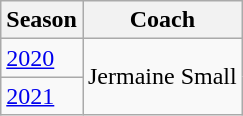<table class="wikitable">
<tr>
<th>Season</th>
<th>Coach</th>
</tr>
<tr>
<td><a href='#'>2020</a></td>
<td rowspan="2">Jermaine Small</td>
</tr>
<tr>
<td><a href='#'>2021</a></td>
</tr>
</table>
